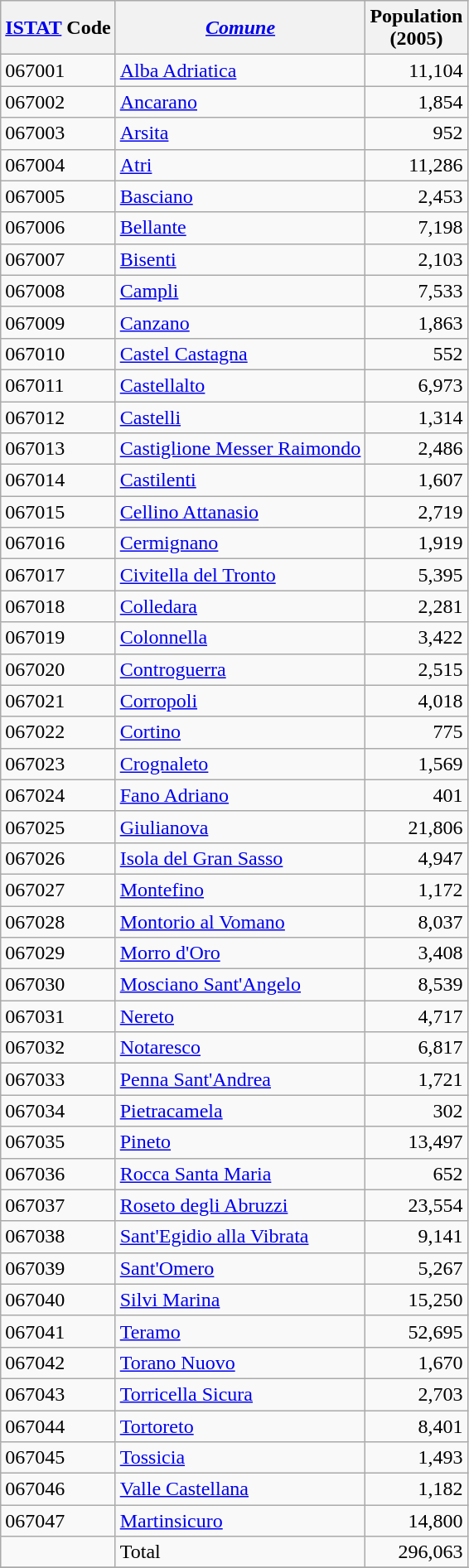<table class="wikitable sortable">
<tr>
<th><a href='#'>ISTAT</a> Code</th>
<th><em><a href='#'>Comune</a></em></th>
<th>Population <br>(2005)</th>
</tr>
<tr>
<td>067001</td>
<td><a href='#'>Alba Adriatica</a></td>
<td align="right">11,104</td>
</tr>
<tr>
<td>067002</td>
<td><a href='#'>Ancarano</a></td>
<td align="right">1,854</td>
</tr>
<tr>
<td>067003</td>
<td><a href='#'>Arsita</a></td>
<td align="right">952</td>
</tr>
<tr>
<td>067004</td>
<td><a href='#'>Atri</a></td>
<td align="right">11,286</td>
</tr>
<tr>
<td>067005</td>
<td><a href='#'>Basciano</a></td>
<td align="right">2,453</td>
</tr>
<tr>
<td>067006</td>
<td><a href='#'>Bellante</a></td>
<td align="right">7,198</td>
</tr>
<tr>
<td>067007</td>
<td><a href='#'>Bisenti</a></td>
<td align="right">2,103</td>
</tr>
<tr>
<td>067008</td>
<td><a href='#'>Campli</a></td>
<td align="right">7,533</td>
</tr>
<tr>
<td>067009</td>
<td><a href='#'>Canzano</a></td>
<td align="right">1,863</td>
</tr>
<tr>
<td>067010</td>
<td><a href='#'>Castel Castagna</a></td>
<td align="right">552</td>
</tr>
<tr>
<td>067011</td>
<td><a href='#'>Castellalto</a></td>
<td align="right">6,973</td>
</tr>
<tr>
<td>067012</td>
<td><a href='#'>Castelli</a></td>
<td align="right">1,314</td>
</tr>
<tr>
<td>067013</td>
<td><a href='#'>Castiglione Messer Raimondo</a></td>
<td align="right">2,486</td>
</tr>
<tr>
<td>067014</td>
<td><a href='#'>Castilenti</a></td>
<td align="right">1,607</td>
</tr>
<tr>
<td>067015</td>
<td><a href='#'>Cellino Attanasio</a></td>
<td align="right">2,719</td>
</tr>
<tr>
<td>067016</td>
<td><a href='#'>Cermignano</a></td>
<td align="right">1,919</td>
</tr>
<tr>
<td>067017</td>
<td><a href='#'>Civitella del Tronto</a></td>
<td align="right">5,395</td>
</tr>
<tr>
<td>067018</td>
<td><a href='#'>Colledara</a></td>
<td align="right">2,281</td>
</tr>
<tr>
<td>067019</td>
<td><a href='#'>Colonnella</a></td>
<td align="right">3,422</td>
</tr>
<tr>
<td>067020</td>
<td><a href='#'>Controguerra</a></td>
<td align="right">2,515</td>
</tr>
<tr>
<td>067021</td>
<td><a href='#'>Corropoli</a></td>
<td align="right">4,018</td>
</tr>
<tr>
<td>067022</td>
<td><a href='#'>Cortino</a></td>
<td align="right">775</td>
</tr>
<tr>
<td>067023</td>
<td><a href='#'>Crognaleto</a></td>
<td align="right">1,569</td>
</tr>
<tr>
<td>067024</td>
<td><a href='#'>Fano Adriano</a></td>
<td align="right">401</td>
</tr>
<tr>
<td>067025</td>
<td><a href='#'>Giulianova</a></td>
<td align="right">21,806</td>
</tr>
<tr>
<td>067026</td>
<td><a href='#'>Isola del Gran Sasso</a></td>
<td align="right">4,947</td>
</tr>
<tr>
<td>067027</td>
<td><a href='#'>Montefino</a></td>
<td align="right">1,172</td>
</tr>
<tr>
<td>067028</td>
<td><a href='#'>Montorio al Vomano</a></td>
<td align="right">8,037</td>
</tr>
<tr>
<td>067029</td>
<td><a href='#'>Morro d'Oro</a></td>
<td align="right">3,408</td>
</tr>
<tr>
<td>067030</td>
<td><a href='#'>Mosciano Sant'Angelo</a></td>
<td align="right">8,539</td>
</tr>
<tr>
<td>067031</td>
<td><a href='#'>Nereto</a></td>
<td align="right">4,717</td>
</tr>
<tr>
<td>067032</td>
<td><a href='#'>Notaresco</a></td>
<td align="right">6,817</td>
</tr>
<tr>
<td>067033</td>
<td><a href='#'>Penna Sant'Andrea</a></td>
<td align="right">1,721</td>
</tr>
<tr>
<td>067034</td>
<td><a href='#'>Pietracamela</a></td>
<td align="right">302</td>
</tr>
<tr>
<td>067035</td>
<td><a href='#'>Pineto</a></td>
<td align="right">13,497</td>
</tr>
<tr>
<td>067036</td>
<td><a href='#'>Rocca Santa Maria</a></td>
<td align="right">652</td>
</tr>
<tr>
<td>067037</td>
<td><a href='#'>Roseto degli Abruzzi</a></td>
<td align="right">23,554</td>
</tr>
<tr>
<td>067038</td>
<td><a href='#'>Sant'Egidio alla Vibrata</a></td>
<td align="right">9,141</td>
</tr>
<tr>
<td>067039</td>
<td><a href='#'>Sant'Omero</a></td>
<td align="right">5,267</td>
</tr>
<tr>
<td>067040</td>
<td><a href='#'>Silvi Marina</a></td>
<td align="right">15,250</td>
</tr>
<tr>
<td>067041</td>
<td><a href='#'>Teramo</a></td>
<td align="right">52,695</td>
</tr>
<tr>
<td>067042</td>
<td><a href='#'>Torano Nuovo</a></td>
<td align="right">1,670</td>
</tr>
<tr>
<td>067043</td>
<td><a href='#'>Torricella Sicura</a></td>
<td align="right">2,703</td>
</tr>
<tr>
<td>067044</td>
<td><a href='#'>Tortoreto</a></td>
<td align="right">8,401</td>
</tr>
<tr>
<td>067045</td>
<td><a href='#'>Tossicia</a></td>
<td align="right">1,493</td>
</tr>
<tr>
<td>067046</td>
<td><a href='#'>Valle Castellana</a></td>
<td align="right">1,182</td>
</tr>
<tr>
<td>067047</td>
<td><a href='#'>Martinsicuro</a></td>
<td align="right">14,800</td>
</tr>
<tr>
<td></td>
<td>Total</td>
<td align="right">296,063</td>
</tr>
<tr>
</tr>
</table>
